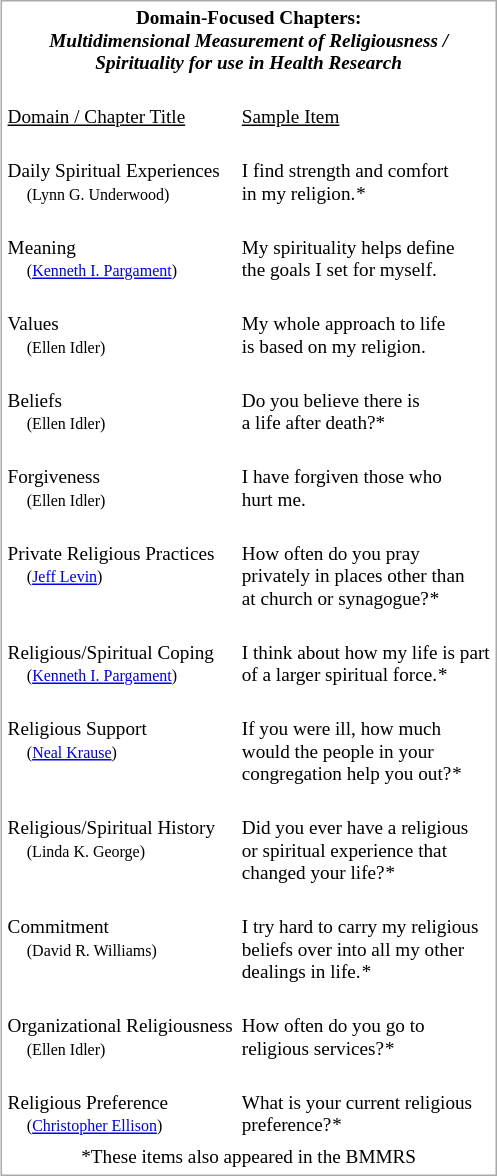<table style="float: right; border: 1px solid darkgray; margin: .46em; font-size: 80%;" border="0" cellpadding="2" cellspacing="2">
<tr>
<td colspan="2" align="center"><strong>Domain-Focused Chapters:<br><em>Multidimensional Measurement of Religiousness /<br>Spirituality for use in Health Research<strong><em></td>
</tr>
<tr valign="top">
<td><br><u>Domain / Chapter Title</u></td>
<td><br><u>Sample Item</u></td>
</tr>
<tr valign="top">
<td><br>Daily Spiritual Experiences<br>    <small>(Lynn G. Underwood)</small></td>
<td><br></em>I find strength and comfort<br>in my religion.<em>*</td>
</tr>
<tr valign="top">
<td><br>Meaning<br>    <small>(<a href='#'>Kenneth I. Pargament</a>)</small></td>
<td><br></em>My spirituality helps define<br>the goals I set for myself.<em></td>
</tr>
<tr valign="top">
<td><br>Values<br>    <small>(Ellen Idler)</small></td>
<td><br></em>My whole approach to life<br>is based on my religion.<em></td>
</tr>
<tr valign="top">
<td><br>Beliefs<br>    <small>(Ellen Idler)</small></td>
<td><br>Do you believe there is<br>a life after death?*</td>
</tr>
<tr valign="top">
<td><br>Forgiveness<br>    <small>(Ellen Idler)</small></td>
<td><br></em>I have forgiven those who<br>hurt me.<em></td>
</tr>
<tr valign="top">
<td><br>Private Religious Practices<br>    <small>(<a href='#'>Jeff Levin</a>)</small></td>
<td><br></em>How often do you pray<br>privately in places other than<br>at church or synagogue?<em>*</td>
</tr>
<tr valign="top">
<td><br>Religious/Spiritual Coping<br>    <small>(<a href='#'>Kenneth I. Pargament</a>)</small></td>
<td><br></em>I think about how my life is part<br>of a larger spiritual force.<em>*</td>
</tr>
<tr valign="top">
<td><br>Religious Support<br>    <small>(<a href='#'>Neal Krause</a>)</small></td>
<td><br></em>If you were ill, how much<br>would the people in your<br>congregation help you out?<em>*</td>
</tr>
<tr valign="top">
<td><br>Religious/Spiritual History<br>    <small>(Linda K. George)</small></td>
<td><br></em>Did you ever have a religious<br>or spiritual experience that<br>changed your life?<em>*</td>
</tr>
<tr valign="top">
<td><br>Commitment<br>    <small>(David R. Williams)</small></td>
<td><br></em>I try hard to carry my religious<br>beliefs over into all my other<br>dealings in life.<em>*</td>
</tr>
<tr valign="top">
<td><br>Organizational Religiousness<br>    <small>(Ellen Idler)</small></td>
<td><br></em>How often do you go to<br>religious services?<em>*</td>
</tr>
<tr valign="top">
<td><br>Religious Preference<br>    <small>(<a href='#'>Christopher Ellison</a>)</small></td>
<td><br></em>What is your current religious<br>preference?<em>*</td>
</tr>
<tr valign="top">
<td colspan="2" align="center">*These items also appeared in the BMMRS</td>
</tr>
</table>
